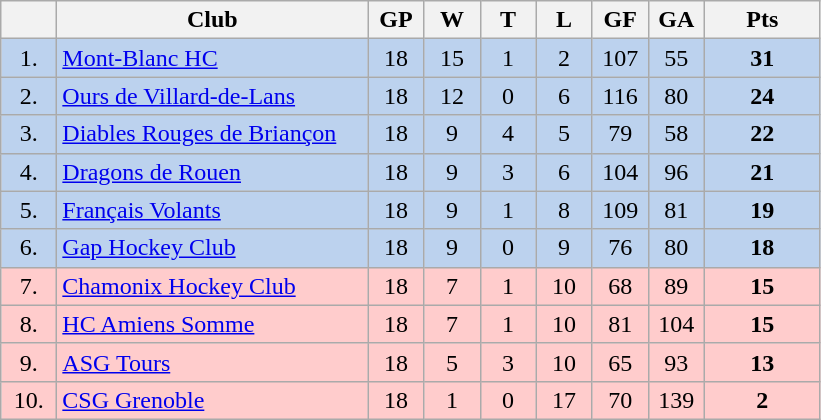<table class="wikitable">
<tr>
<th width="30"></th>
<th width="200">Club</th>
<th width="30">GP</th>
<th width="30">W</th>
<th width="30">T</th>
<th width="30">L</th>
<th width="30">GF</th>
<th width="30">GA</th>
<th width="70">Pts</th>
</tr>
<tr bgcolor="#BCD2EE" align="center">
<td>1.</td>
<td align="left"><a href='#'>Mont-Blanc HC</a></td>
<td>18</td>
<td>15</td>
<td>1</td>
<td>2</td>
<td>107</td>
<td>55</td>
<td><strong>31</strong></td>
</tr>
<tr bgcolor="#BCD2EE" align="center">
<td>2.</td>
<td align="left"><a href='#'>Ours de Villard-de-Lans</a></td>
<td>18</td>
<td>12</td>
<td>0</td>
<td>6</td>
<td>116</td>
<td>80</td>
<td><strong>24</strong></td>
</tr>
<tr bgcolor="#BCD2EE" align="center">
<td>3.</td>
<td align="left"><a href='#'>Diables Rouges de Briançon</a></td>
<td>18</td>
<td>9</td>
<td>4</td>
<td>5</td>
<td>79</td>
<td>58</td>
<td><strong>22</strong></td>
</tr>
<tr bgcolor="#BCD2EE" align="center">
<td>4.</td>
<td align="left"><a href='#'>Dragons de Rouen</a></td>
<td>18</td>
<td>9</td>
<td>3</td>
<td>6</td>
<td>104</td>
<td>96</td>
<td><strong>21</strong></td>
</tr>
<tr bgcolor="#BCD2EE" align="center">
<td>5.</td>
<td align="left"><a href='#'>Français Volants</a></td>
<td>18</td>
<td>9</td>
<td>1</td>
<td>8</td>
<td>109</td>
<td>81</td>
<td><strong>19</strong></td>
</tr>
<tr bgcolor="#BCD2EE" align="center">
<td>6.</td>
<td align="left"><a href='#'>Gap Hockey Club</a></td>
<td>18</td>
<td>9</td>
<td>0</td>
<td>9</td>
<td>76</td>
<td>80</td>
<td><strong>18</strong></td>
</tr>
<tr bgcolor="#FFCCCC" align="center">
<td>7.</td>
<td align="left"><a href='#'>Chamonix Hockey Club</a></td>
<td>18</td>
<td>7</td>
<td>1</td>
<td>10</td>
<td>68</td>
<td>89</td>
<td><strong>15</strong></td>
</tr>
<tr bgcolor="#FFCCCC" align="center">
<td>8.</td>
<td align="left"><a href='#'>HC Amiens Somme</a></td>
<td>18</td>
<td>7</td>
<td>1</td>
<td>10</td>
<td>81</td>
<td>104</td>
<td><strong>15</strong></td>
</tr>
<tr bgcolor="#FFCCCC" align="center">
<td>9.</td>
<td align="left"><a href='#'>ASG Tours</a></td>
<td>18</td>
<td>5</td>
<td>3</td>
<td>10</td>
<td>65</td>
<td>93</td>
<td><strong>13</strong></td>
</tr>
<tr bgcolor="#FFCCCC" align="center">
<td>10.</td>
<td align="left"><a href='#'>CSG Grenoble</a></td>
<td>18</td>
<td>1</td>
<td>0</td>
<td>17</td>
<td>70</td>
<td>139</td>
<td><strong>2</strong></td>
</tr>
</table>
